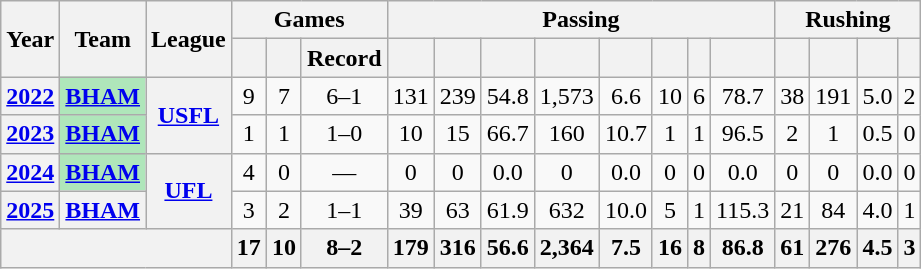<table class="wikitable" style="text-align:center;">
<tr>
<th rowspan="2">Year</th>
<th rowspan="2">Team</th>
<th rowspan="2">League</th>
<th colspan="3">Games</th>
<th colspan="8">Passing</th>
<th colspan="4">Rushing</th>
</tr>
<tr>
<th></th>
<th></th>
<th>Record</th>
<th></th>
<th></th>
<th></th>
<th></th>
<th></th>
<th></th>
<th></th>
<th></th>
<th></th>
<th></th>
<th></th>
<th></th>
</tr>
<tr>
<th><a href='#'>2022</a></th>
<th style="background:#afe6ba"><a href='#'>BHAM</a></th>
<th rowspan="2"><a href='#'>USFL</a></th>
<td>9</td>
<td>7</td>
<td>6–1</td>
<td>131</td>
<td>239</td>
<td>54.8</td>
<td>1,573</td>
<td>6.6</td>
<td>10</td>
<td>6</td>
<td>78.7</td>
<td>38</td>
<td>191</td>
<td>5.0</td>
<td>2</td>
</tr>
<tr>
<th><a href='#'>2023</a></th>
<th style="background:#afe6ba"><a href='#'>BHAM</a></th>
<td>1</td>
<td>1</td>
<td>1–0</td>
<td>10</td>
<td>15</td>
<td>66.7</td>
<td>160</td>
<td>10.7</td>
<td>1</td>
<td>1</td>
<td>96.5</td>
<td>2</td>
<td>1</td>
<td>0.5</td>
<td>0</td>
</tr>
<tr>
<th><a href='#'>2024</a></th>
<th style="background:#afe6ba"><a href='#'>BHAM</a></th>
<th rowspan="2"><a href='#'>UFL</a></th>
<td>4</td>
<td>0</td>
<td>—</td>
<td>0</td>
<td>0</td>
<td>0.0</td>
<td>0</td>
<td>0.0</td>
<td>0</td>
<td>0</td>
<td>0.0</td>
<td>0</td>
<td>0</td>
<td>0.0</td>
<td>0</td>
</tr>
<tr>
<th><a href='#'>2025</a></th>
<th><a href='#'>BHAM</a></th>
<td>3</td>
<td>2</td>
<td>1–1</td>
<td>39</td>
<td>63</td>
<td>61.9</td>
<td>632</td>
<td>10.0</td>
<td>5</td>
<td>1</td>
<td>115.3</td>
<td>21</td>
<td>84</td>
<td>4.0</td>
<td>1</td>
</tr>
<tr>
<th colspan="3"></th>
<th>17</th>
<th>10</th>
<th>8–2</th>
<th>179</th>
<th>316</th>
<th>56.6</th>
<th>2,364</th>
<th>7.5</th>
<th>16</th>
<th>8</th>
<th>86.8</th>
<th>61</th>
<th>276</th>
<th>4.5</th>
<th>3</th>
</tr>
</table>
